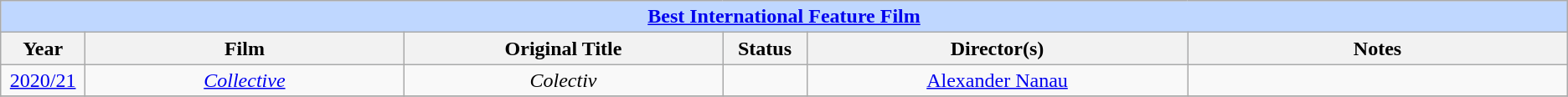<table class="wikitable" style="text-align: center">
<tr style="background:#bfd7ff;">
<td colspan=6 style="text-align:center;"><strong><a href='#'>Best International Feature Film</a></strong></td>
</tr>
<tr style="background:#ebf5ff;">
<th style="width:60px;">Year</th>
<th style="width:250px;">Film</th>
<th style="width:250px;">Original Title</th>
<th style="width:60px;">Status</th>
<th style="width:300px;">Director(s)</th>
<th style="width:300px;">Notes</th>
</tr>
<tr>
<td><a href='#'>2020/21</a></td>
<td><em><a href='#'>Collective</a></em></td>
<td><em>Colectiv</em></td>
<td></td>
<td><a href='#'>Alexander Nanau</a></td>
<td></td>
</tr>
<tr>
</tr>
</table>
